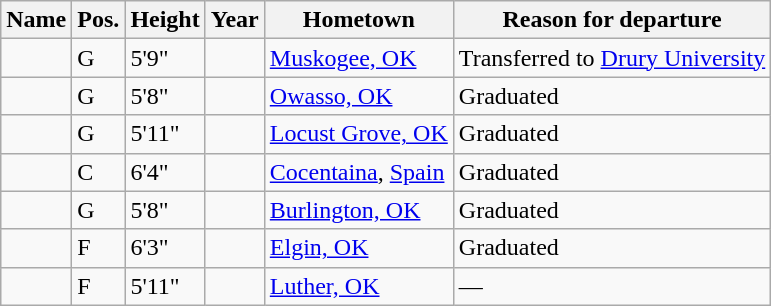<table class="wikitable sortable" border="1">
<tr>
<th>Name</th>
<th>Pos.</th>
<th>Height</th>
<th>Year</th>
<th>Hometown</th>
<th class="unsortable">Reason for departure</th>
</tr>
<tr>
<td></td>
<td>G</td>
<td>5'9"</td>
<td></td>
<td><a href='#'>Muskogee, OK</a></td>
<td>Transferred to <a href='#'>Drury University</a></td>
</tr>
<tr>
<td></td>
<td>G</td>
<td>5'8"</td>
<td></td>
<td><a href='#'>Owasso, OK</a></td>
<td>Graduated</td>
</tr>
<tr>
<td></td>
<td>G</td>
<td>5'11"</td>
<td> </td>
<td><a href='#'>Locust Grove, OK</a></td>
<td>Graduated</td>
</tr>
<tr>
<td></td>
<td>C</td>
<td>6'4"</td>
<td></td>
<td><a href='#'>Cocentaina</a>, <a href='#'>Spain</a></td>
<td>Graduated</td>
</tr>
<tr>
<td></td>
<td>G</td>
<td>5'8"</td>
<td></td>
<td><a href='#'>Burlington, OK</a></td>
<td>Graduated</td>
</tr>
<tr>
<td></td>
<td>F</td>
<td>6'3"</td>
<td> </td>
<td><a href='#'>Elgin, OK</a></td>
<td>Graduated</td>
</tr>
<tr>
<td></td>
<td>F</td>
<td>5'11"</td>
<td> </td>
<td><a href='#'>Luther, OK</a></td>
<td>—</td>
</tr>
</table>
